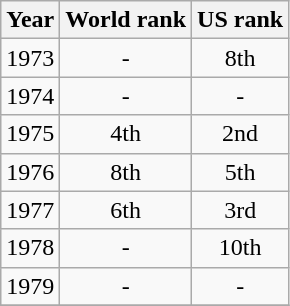<table class=wikitable>
<tr>
<th>Year</th>
<th>World rank</th>
<th>US rank</th>
</tr>
<tr>
<td>1973</td>
<td align="center">-</td>
<td align="center">8th</td>
</tr>
<tr>
<td>1974</td>
<td align="center">-</td>
<td align="center">-</td>
</tr>
<tr>
<td>1975</td>
<td align="center">4th</td>
<td align="center">2nd</td>
</tr>
<tr>
<td>1976</td>
<td align="center">8th</td>
<td align="center">5th</td>
</tr>
<tr>
<td>1977</td>
<td align="center">6th</td>
<td align="center">3rd</td>
</tr>
<tr>
<td>1978</td>
<td align="center">-</td>
<td align="center">10th</td>
</tr>
<tr>
<td>1979</td>
<td align="center">-</td>
<td align="center">-</td>
</tr>
<tr>
</tr>
</table>
